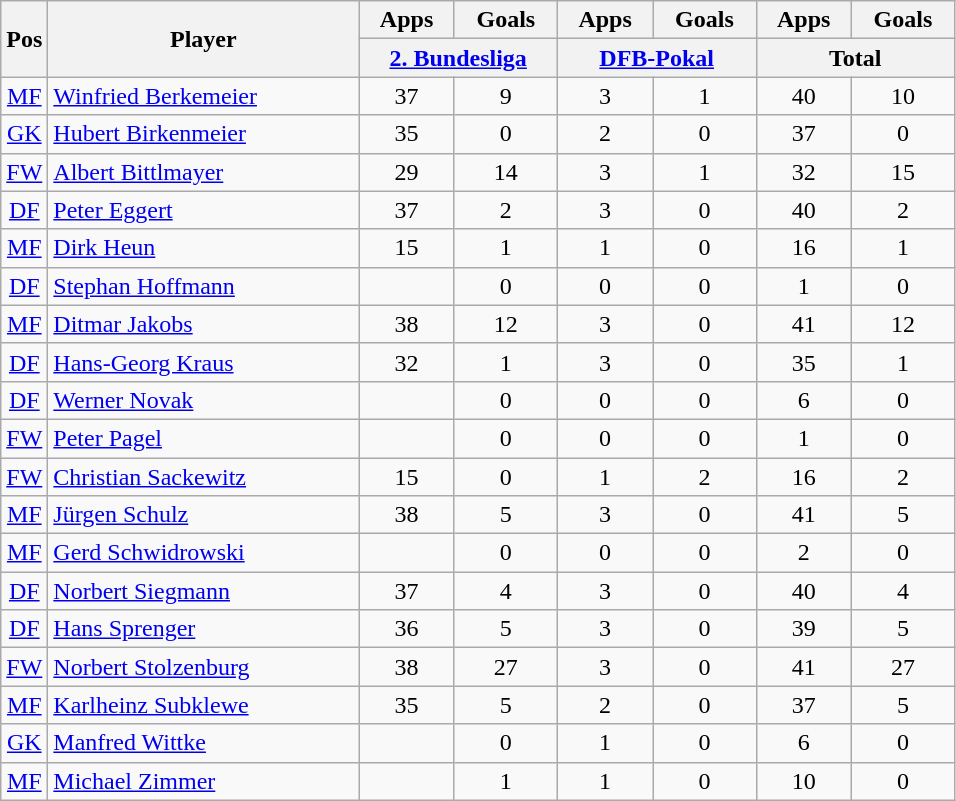<table class="wikitable sortable" style="text-align:center">
<tr>
<th rowspan="2" class="unsortable">Pos</th>
<th rowspan="2" class="unsortable" width="200">Player</th>
<th>Apps</th>
<th>Goals</th>
<th>Apps</th>
<th>Goals</th>
<th>Apps</th>
<th>Goals</th>
</tr>
<tr class="unsortable">
<th colspan="2" width="125"><a href='#'>2. Bundesliga</a></th>
<th colspan="2" width="125"><a href='#'>DFB-Pokal</a></th>
<th colspan="2" width="125">Total</th>
</tr>
<tr>
<td><a href='#'>MF</a></td>
<td align="left"> <a href='#'>Winfried Berkemeier</a></td>
<td>37</td>
<td>9</td>
<td>3</td>
<td>1</td>
<td>40</td>
<td>10</td>
</tr>
<tr>
<td><a href='#'>GK</a></td>
<td align="left"> <a href='#'>Hubert Birkenmeier</a></td>
<td>35</td>
<td>0</td>
<td>2</td>
<td>0</td>
<td>37</td>
<td>0</td>
</tr>
<tr>
<td><a href='#'>FW</a></td>
<td align="left"> <a href='#'>Albert Bittlmayer</a></td>
<td>29</td>
<td>14</td>
<td>3</td>
<td>1</td>
<td>32</td>
<td>15</td>
</tr>
<tr>
<td><a href='#'>DF</a></td>
<td align="left"> <a href='#'>Peter Eggert</a></td>
<td>37</td>
<td>2</td>
<td>3</td>
<td>0</td>
<td>40</td>
<td>2</td>
</tr>
<tr>
<td><a href='#'>MF</a></td>
<td align="left"> <a href='#'>Dirk Heun</a></td>
<td>15</td>
<td>1</td>
<td>1</td>
<td>0</td>
<td>16</td>
<td>1</td>
</tr>
<tr>
<td><a href='#'>DF</a></td>
<td align="left"> <a href='#'>Stephan Hoffmann</a></td>
<td></td>
<td>0</td>
<td>0</td>
<td>0</td>
<td>1</td>
<td>0</td>
</tr>
<tr>
<td><a href='#'>MF</a></td>
<td align="left"> <a href='#'>Ditmar Jakobs</a></td>
<td>38</td>
<td>12</td>
<td>3</td>
<td>0</td>
<td>41</td>
<td>12</td>
</tr>
<tr>
<td><a href='#'>DF</a></td>
<td align="left"> <a href='#'>Hans-Georg Kraus</a></td>
<td>32</td>
<td>1</td>
<td>3</td>
<td>0</td>
<td>35</td>
<td>1</td>
</tr>
<tr>
<td><a href='#'>DF</a></td>
<td align="left"> <a href='#'>Werner Novak</a></td>
<td></td>
<td>0</td>
<td>0</td>
<td>0</td>
<td>6</td>
<td>0</td>
</tr>
<tr>
<td><a href='#'>FW</a></td>
<td align="left"> <a href='#'>Peter Pagel</a></td>
<td></td>
<td>0</td>
<td>0</td>
<td>0</td>
<td>1</td>
<td>0</td>
</tr>
<tr>
<td><a href='#'>FW</a></td>
<td align="left"> <a href='#'>Christian Sackewitz</a></td>
<td>15</td>
<td>0</td>
<td>1</td>
<td>2</td>
<td>16</td>
<td>2</td>
</tr>
<tr>
<td><a href='#'>MF</a></td>
<td align="left"> <a href='#'>Jürgen Schulz</a></td>
<td>38</td>
<td>5</td>
<td>3</td>
<td>0</td>
<td>41</td>
<td>5</td>
</tr>
<tr>
<td><a href='#'>MF</a></td>
<td align="left"> <a href='#'>Gerd Schwidrowski</a></td>
<td></td>
<td>0</td>
<td>0</td>
<td>0</td>
<td>2</td>
<td>0</td>
</tr>
<tr>
<td><a href='#'>DF</a></td>
<td align="left"> <a href='#'>Norbert Siegmann</a></td>
<td>37</td>
<td>4</td>
<td>3</td>
<td>0</td>
<td>40</td>
<td>4</td>
</tr>
<tr>
<td><a href='#'>DF</a></td>
<td align="left"> <a href='#'>Hans Sprenger</a></td>
<td>36</td>
<td>5</td>
<td>3</td>
<td>0</td>
<td>39</td>
<td>5</td>
</tr>
<tr>
<td><a href='#'>FW</a></td>
<td align="left"> <a href='#'>Norbert Stolzenburg</a></td>
<td>38</td>
<td>27</td>
<td>3</td>
<td>0</td>
<td>41</td>
<td>27</td>
</tr>
<tr>
<td><a href='#'>MF</a></td>
<td align="left"> <a href='#'>Karlheinz Subklewe</a></td>
<td>35</td>
<td>5</td>
<td>2</td>
<td>0</td>
<td>37</td>
<td>5</td>
</tr>
<tr>
<td><a href='#'>GK</a></td>
<td align="left"> <a href='#'>Manfred Wittke</a></td>
<td></td>
<td>0</td>
<td>1</td>
<td>0</td>
<td>6</td>
<td>0</td>
</tr>
<tr>
<td><a href='#'>MF</a></td>
<td align="left"> <a href='#'>Michael Zimmer</a></td>
<td></td>
<td>1</td>
<td>1</td>
<td>0</td>
<td>10</td>
<td>0</td>
</tr>
</table>
